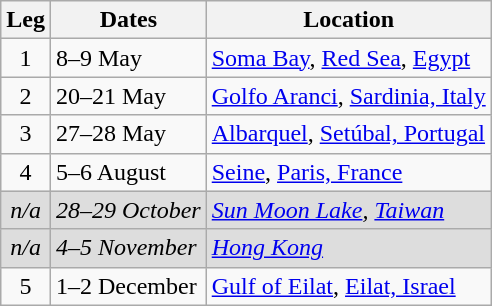<table class=wikitable>
<tr>
<th>Leg</th>
<th>Dates</th>
<th>Location</th>
</tr>
<tr>
<td align=center>1</td>
<td>8–9 May</td>
<td> <a href='#'>Soma Bay</a>, <a href='#'>Red Sea</a>, <a href='#'>Egypt</a></td>
</tr>
<tr>
<td align=center>2</td>
<td>20–21 May</td>
<td> <a href='#'>Golfo Aranci</a>, <a href='#'>Sardinia, Italy</a></td>
</tr>
<tr>
<td align=center>3</td>
<td>27–28 May</td>
<td> <a href='#'>Albarquel</a>, <a href='#'>Setúbal, Portugal</a></td>
</tr>
<tr>
<td align=center>4</td>
<td>5–6 August</td>
<td> <a href='#'>Seine</a>, <a href='#'>Paris, France</a></td>
</tr>
<tr>
<td bgcolor="#DDDDDD" align=center><em>n/a</em></td>
<td bgcolor="#DDDDDD"><em>28–29 October</em></td>
<td bgcolor="#DDDDDD"><em> <a href='#'>Sun Moon Lake</a>, <a href='#'>Taiwan</a></em></td>
</tr>
<tr>
<td bgcolor="#DDDDDD" align=center><em>n/a</em></td>
<td bgcolor="#DDDDDD"><em>4–5 November</em></td>
<td bgcolor="#DDDDDD"><em> <a href='#'>Hong Kong</a></em></td>
</tr>
<tr>
<td align=center>5</td>
<td>1–2 December</td>
<td> <a href='#'>Gulf of Eilat</a>, <a href='#'>Eilat, Israel</a></td>
</tr>
</table>
